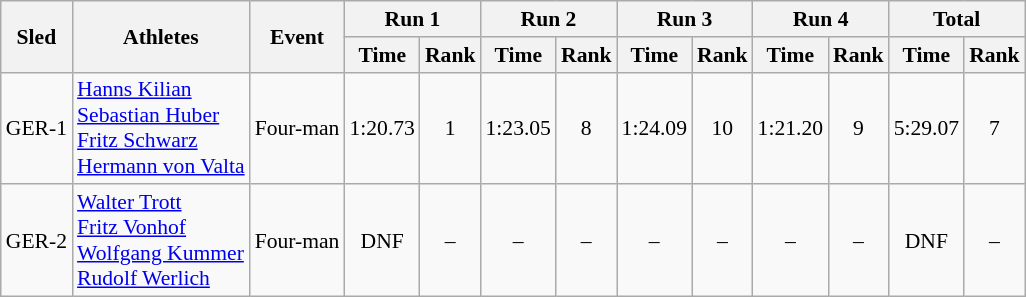<table class="wikitable" border="1" style="font-size:90%">
<tr>
<th rowspan="2">Sled</th>
<th rowspan="2">Athletes</th>
<th rowspan="2">Event</th>
<th colspan="2">Run 1</th>
<th colspan="2">Run 2</th>
<th colspan="2">Run 3</th>
<th colspan="2">Run 4</th>
<th colspan="2">Total</th>
</tr>
<tr>
<th>Time</th>
<th>Rank</th>
<th>Time</th>
<th>Rank</th>
<th>Time</th>
<th>Rank</th>
<th>Time</th>
<th>Rank</th>
<th>Time</th>
<th>Rank</th>
</tr>
<tr>
<td align="center">GER-1</td>
<td><a href='#'>Hanns Kilian</a><br><a href='#'>Sebastian Huber</a><br><a href='#'>Fritz Schwarz</a><br><a href='#'>Hermann von Valta</a></td>
<td>Four-man</td>
<td align="center">1:20.73</td>
<td align="center">1</td>
<td align="center">1:23.05</td>
<td align="center">8</td>
<td align="center">1:24.09</td>
<td align="center">10</td>
<td align="center">1:21.20</td>
<td align="center">9</td>
<td align="center">5:29.07</td>
<td align="center">7</td>
</tr>
<tr>
<td align="center">GER-2</td>
<td><a href='#'>Walter Trott</a><br><a href='#'>Fritz Vonhof</a><br><a href='#'>Wolfgang Kummer</a><br><a href='#'>Rudolf Werlich</a></td>
<td>Four-man</td>
<td align="center">DNF</td>
<td align="center">–</td>
<td align="center">–</td>
<td align="center">–</td>
<td align="center">–</td>
<td align="center">–</td>
<td align="center">–</td>
<td align="center">–</td>
<td align="center">DNF</td>
<td align="center">–</td>
</tr>
</table>
